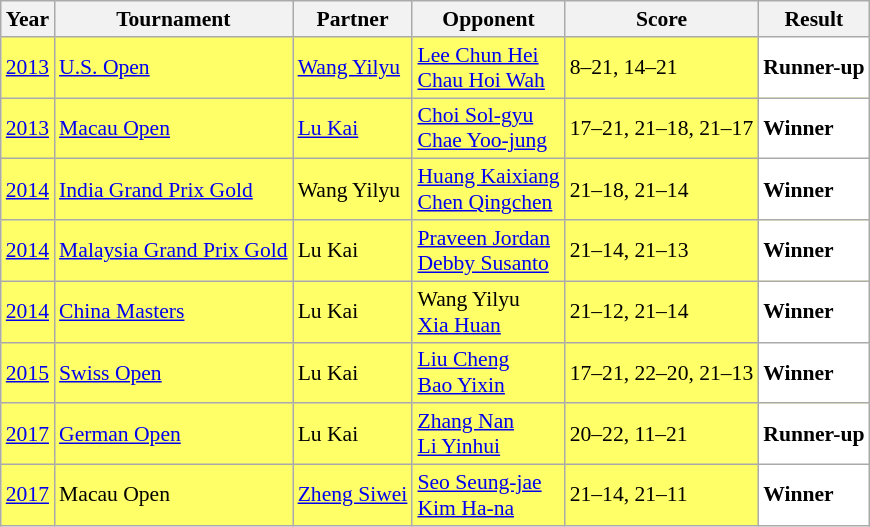<table class="sortable wikitable" style="font-size: 90%">
<tr>
<th>Year</th>
<th>Tournament</th>
<th>Partner</th>
<th>Opponent</th>
<th>Score</th>
<th>Result</th>
</tr>
<tr style="background:#FFFF67">
<td align="center"><a href='#'>2013</a></td>
<td align="left"><a href='#'>U.S. Open</a></td>
<td align="left"> <a href='#'>Wang Yilyu</a></td>
<td align="left"> <a href='#'>Lee Chun Hei</a><br> <a href='#'>Chau Hoi Wah</a></td>
<td align="left">8–21, 14–21</td>
<td style="text-align:left; background:white"> <strong>Runner-up</strong></td>
</tr>
<tr style="background:#FFFF67">
<td align="center"><a href='#'>2013</a></td>
<td align="left"><a href='#'>Macau Open</a></td>
<td align="left"> <a href='#'>Lu Kai</a></td>
<td align="left"> <a href='#'>Choi Sol-gyu</a><br> <a href='#'>Chae Yoo-jung</a></td>
<td align="left">17–21, 21–18, 21–17</td>
<td style="text-align:left; background:white"> <strong>Winner</strong></td>
</tr>
<tr style="background:#FFFF67">
<td align="center"><a href='#'>2014</a></td>
<td align="left"><a href='#'>India Grand Prix Gold</a></td>
<td align="left"> Wang Yilyu</td>
<td align="left"> <a href='#'>Huang Kaixiang</a><br> <a href='#'>Chen Qingchen</a></td>
<td align="left">21–18, 21–14</td>
<td style="text-align:left; background:white"> <strong>Winner</strong></td>
</tr>
<tr style="background:#FFFF67">
<td align="center"><a href='#'>2014</a></td>
<td align="left"><a href='#'>Malaysia Grand Prix Gold</a></td>
<td align="left"> Lu Kai</td>
<td align="left"> <a href='#'>Praveen Jordan</a><br> <a href='#'>Debby Susanto</a></td>
<td align="left">21–14, 21–13</td>
<td style="text-align:left; background:white"> <strong>Winner</strong></td>
</tr>
<tr style="background:#FFFF67">
<td align="center"><a href='#'>2014</a></td>
<td align="left"><a href='#'>China Masters</a></td>
<td align="left"> Lu Kai</td>
<td align="left"> Wang Yilyu<br> <a href='#'>Xia Huan</a></td>
<td align="left">21–12, 21–14</td>
<td style="text-align:left; background:white"> <strong>Winner</strong></td>
</tr>
<tr style="background:#FFFF67">
<td align="center"><a href='#'>2015</a></td>
<td align="left"><a href='#'>Swiss Open</a></td>
<td align="left"> Lu Kai</td>
<td align="left"> <a href='#'>Liu Cheng</a><br> <a href='#'>Bao Yixin</a></td>
<td align="left">17–21, 22–20, 21–13</td>
<td style="text-align:left; background:white"> <strong>Winner</strong></td>
</tr>
<tr style="background:#FFFF67">
<td align="center"><a href='#'>2017</a></td>
<td align="left"><a href='#'>German Open</a></td>
<td align="left"> Lu Kai</td>
<td align="left"> <a href='#'>Zhang Nan</a><br> <a href='#'>Li Yinhui</a></td>
<td align="left">20–22, 11–21</td>
<td style="text-align:left; background:white"> <strong>Runner-up</strong></td>
</tr>
<tr style="background:#FFFF67">
<td align="center"><a href='#'>2017</a></td>
<td align="left">Macau Open</td>
<td align="left"> <a href='#'>Zheng Siwei</a></td>
<td align="left"> <a href='#'>Seo Seung-jae</a><br> <a href='#'>Kim Ha-na</a></td>
<td align="left">21–14, 21–11</td>
<td style="text-align:left; background:white"> <strong>Winner</strong></td>
</tr>
</table>
